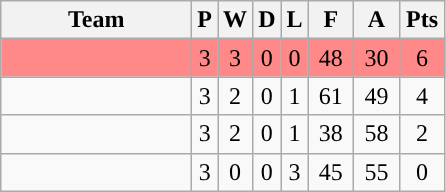<table class="wikitable" style="text-align:center;">
<tr>
<th width="120px">Team</th>
<th>P</th>
<th>W</th>
<th>D</th>
<th>L</th>
<th width="23px">F</th>
<th width="23px">A</th>
<th width="23px">Pts</th>
</tr>
<tr bgcolor="#FF8888">
<td></td>
<td>3</td>
<td>3</td>
<td>0</td>
<td>0</td>
<td>48</td>
<td>30</td>
<td>6</td>
</tr>
<tr>
<td></td>
<td>3</td>
<td>2</td>
<td>0</td>
<td>1</td>
<td>61</td>
<td>49</td>
<td>4</td>
</tr>
<tr>
<td></td>
<td>3</td>
<td>2</td>
<td>0</td>
<td>1</td>
<td>38</td>
<td>58</td>
<td>2</td>
</tr>
<tr>
<td></td>
<td>3</td>
<td>0</td>
<td>0</td>
<td>3</td>
<td>45</td>
<td>55</td>
<td>0</td>
</tr>
</table>
